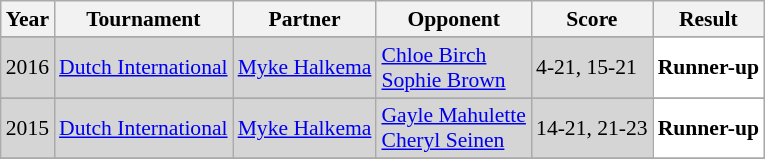<table class="sortable wikitable" style="font-size: 90%;">
<tr>
<th>Year</th>
<th>Tournament</th>
<th>Partner</th>
<th>Opponent</th>
<th>Score</th>
<th>Result</th>
</tr>
<tr>
</tr>
<tr style="background:#D5D5D5">
<td align="center">2016</td>
<td align="left"><a href='#'>Dutch International</a></td>
<td align="left"> <a href='#'>Myke Halkema</a></td>
<td align="left"> <a href='#'>Chloe Birch</a> <br>  <a href='#'>Sophie Brown</a></td>
<td align="left">4-21, 15-21</td>
<td style="text-align:left; background:white"> <strong>Runner-up</strong></td>
</tr>
<tr>
</tr>
<tr style="background:#D5D5D5">
<td align="center">2015</td>
<td align="left"><a href='#'>Dutch International</a></td>
<td align="left"> <a href='#'>Myke Halkema</a></td>
<td align="left"> <a href='#'>Gayle Mahulette</a> <br>  <a href='#'>Cheryl Seinen</a></td>
<td align="left">14-21, 21-23</td>
<td style="text-align:left; background:white"> <strong>Runner-up</strong></td>
</tr>
<tr>
</tr>
</table>
